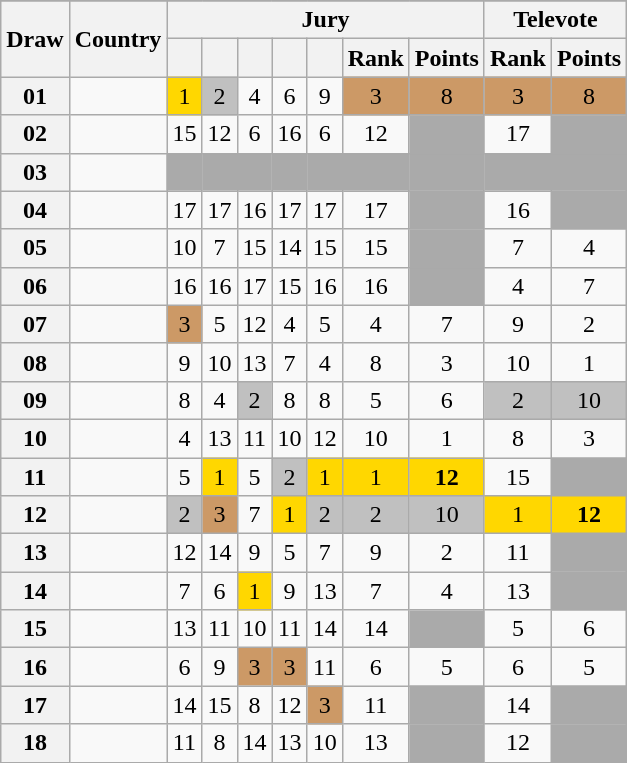<table class="sortable wikitable collapsible plainrowheaders" style="text-align:center;">
<tr>
</tr>
<tr>
<th scope="col" rowspan="2">Draw</th>
<th scope="col" rowspan="2">Country</th>
<th scope="col" colspan="7">Jury</th>
<th scope="col" colspan="2">Televote</th>
</tr>
<tr>
<th scope="col"><small></small></th>
<th scope="col"><small></small></th>
<th scope="col"><small></small></th>
<th scope="col"><small></small></th>
<th scope="col"><small></small></th>
<th scope="col">Rank</th>
<th scope="col">Points</th>
<th scope="col">Rank</th>
<th scope="col">Points</th>
</tr>
<tr>
<th scope="row" style="text-align:center;">01</th>
<td style="text-align:left;"></td>
<td style="background:gold;">1</td>
<td style="background:silver;">2</td>
<td>4</td>
<td>6</td>
<td>9</td>
<td style="background:#CC9966;">3</td>
<td style="background:#CC9966;">8</td>
<td style="background:#CC9966;">3</td>
<td style="background:#CC9966;">8</td>
</tr>
<tr>
<th scope="row" style="text-align:center;">02</th>
<td style="text-align:left;"></td>
<td>15</td>
<td>12</td>
<td>6</td>
<td>16</td>
<td>6</td>
<td>12</td>
<td style="background:#AAAAAA;"></td>
<td>17</td>
<td style="background:#AAAAAA;"></td>
</tr>
<tr class="sortbottom">
<th scope="row" style="text-align:center;">03</th>
<td style="text-align:left;"></td>
<td style="background:#AAAAAA;"></td>
<td style="background:#AAAAAA;"></td>
<td style="background:#AAAAAA;"></td>
<td style="background:#AAAAAA;"></td>
<td style="background:#AAAAAA;"></td>
<td style="background:#AAAAAA;"></td>
<td style="background:#AAAAAA;"></td>
<td style="background:#AAAAAA;"></td>
<td style="background:#AAAAAA;"></td>
</tr>
<tr>
<th scope="row" style="text-align:center;">04</th>
<td style="text-align:left;"></td>
<td>17</td>
<td>17</td>
<td>16</td>
<td>17</td>
<td>17</td>
<td>17</td>
<td style="background:#AAAAAA;"></td>
<td>16</td>
<td style="background:#AAAAAA;"></td>
</tr>
<tr>
<th scope="row" style="text-align:center;">05</th>
<td style="text-align:left;"></td>
<td>10</td>
<td>7</td>
<td>15</td>
<td>14</td>
<td>15</td>
<td>15</td>
<td style="background:#AAAAAA;"></td>
<td>7</td>
<td>4</td>
</tr>
<tr>
<th scope="row" style="text-align:center;">06</th>
<td style="text-align:left;"></td>
<td>16</td>
<td>16</td>
<td>17</td>
<td>15</td>
<td>16</td>
<td>16</td>
<td style="background:#AAAAAA;"></td>
<td>4</td>
<td>7</td>
</tr>
<tr>
<th scope="row" style="text-align:center;">07</th>
<td style="text-align:left;"></td>
<td style="background:#CC9966;">3</td>
<td>5</td>
<td>12</td>
<td>4</td>
<td>5</td>
<td>4</td>
<td>7</td>
<td>9</td>
<td>2</td>
</tr>
<tr>
<th scope="row" style="text-align:center;">08</th>
<td style="text-align:left;"></td>
<td>9</td>
<td>10</td>
<td>13</td>
<td>7</td>
<td>4</td>
<td>8</td>
<td>3</td>
<td>10</td>
<td>1</td>
</tr>
<tr>
<th scope="row" style="text-align:center;">09</th>
<td style="text-align:left;"></td>
<td>8</td>
<td>4</td>
<td style="background:silver;">2</td>
<td>8</td>
<td>8</td>
<td>5</td>
<td>6</td>
<td style="background:silver;">2</td>
<td style="background:silver;">10</td>
</tr>
<tr>
<th scope="row" style="text-align:center;">10</th>
<td style="text-align:left;"></td>
<td>4</td>
<td>13</td>
<td>11</td>
<td>10</td>
<td>12</td>
<td>10</td>
<td>1</td>
<td>8</td>
<td>3</td>
</tr>
<tr>
<th scope="row" style="text-align:center;">11</th>
<td style="text-align:left;"></td>
<td>5</td>
<td style="background:gold;">1</td>
<td>5</td>
<td style="background:silver;">2</td>
<td style="background:gold;">1</td>
<td style="background:gold;">1</td>
<td style="background:gold;"><strong>12</strong></td>
<td>15</td>
<td style="background:#AAAAAA;"></td>
</tr>
<tr>
<th scope="row" style="text-align:center;">12</th>
<td style="text-align:left;"></td>
<td style="background:silver;">2</td>
<td style="background:#CC9966;">3</td>
<td>7</td>
<td style="background:gold;">1</td>
<td style="background:silver;">2</td>
<td style="background:silver;">2</td>
<td style="background:silver;">10</td>
<td style="background:gold;">1</td>
<td style="background:gold;"><strong>12</strong></td>
</tr>
<tr>
<th scope="row" style="text-align:center;">13</th>
<td style="text-align:left;"></td>
<td>12</td>
<td>14</td>
<td>9</td>
<td>5</td>
<td>7</td>
<td>9</td>
<td>2</td>
<td>11</td>
<td style="background:#AAAAAA;"></td>
</tr>
<tr>
<th scope="row" style="text-align:center;">14</th>
<td style="text-align:left;"></td>
<td>7</td>
<td>6</td>
<td style="background:gold;">1</td>
<td>9</td>
<td>13</td>
<td>7</td>
<td>4</td>
<td>13</td>
<td style="background:#AAAAAA;"></td>
</tr>
<tr>
<th scope="row" style="text-align:center;">15</th>
<td style="text-align:left;"></td>
<td>13</td>
<td>11</td>
<td>10</td>
<td>11</td>
<td>14</td>
<td>14</td>
<td style="background:#AAAAAA;"></td>
<td>5</td>
<td>6</td>
</tr>
<tr>
<th scope="row" style="text-align:center;">16</th>
<td style="text-align:left;"></td>
<td>6</td>
<td>9</td>
<td style="background:#CC9966;">3</td>
<td style="background:#CC9966;">3</td>
<td>11</td>
<td>6</td>
<td>5</td>
<td>6</td>
<td>5</td>
</tr>
<tr>
<th scope="row" style="text-align:center;">17</th>
<td style="text-align:left;"></td>
<td>14</td>
<td>15</td>
<td>8</td>
<td>12</td>
<td style="background:#CC9966;">3</td>
<td>11</td>
<td style="background:#AAAAAA;"></td>
<td>14</td>
<td style="background:#AAAAAA;"></td>
</tr>
<tr>
<th scope="row" style="text-align:center;">18</th>
<td style="text-align:left;"></td>
<td>11</td>
<td>8</td>
<td>14</td>
<td>13</td>
<td>10</td>
<td>13</td>
<td style="background:#AAAAAA;"></td>
<td>12</td>
<td style="background:#AAAAAA;"></td>
</tr>
</table>
